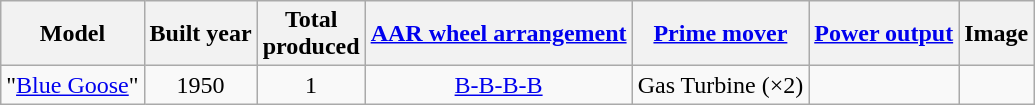<table class="wikitable">
<tr>
<th>Model</th>
<th>Built year</th>
<th>Total<br>produced</th>
<th><a href='#'>AAR wheel arrangement</a></th>
<th><a href='#'>Prime mover</a></th>
<th><a href='#'>Power output</a></th>
<th>Image</th>
</tr>
<tr style=text-align:center>
<td>"<a href='#'>Blue Goose</a>"</td>
<td>1950</td>
<td>1</td>
<td><a href='#'>B-B-B-B</a></td>
<td>Gas Turbine (×2)</td>
<td></td>
<td></td>
</tr>
</table>
